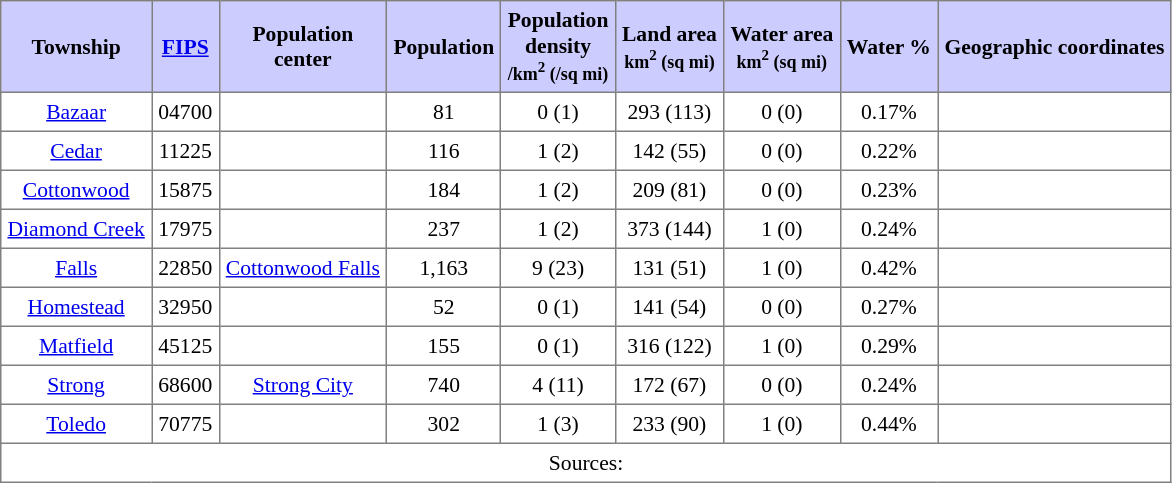<table class="toccolours" border=1 cellspacing=0 cellpadding=4 style="text-align:center; border-collapse:collapse; font-size:90%;">
<tr style="background:#ccccff">
<th>Township</th>
<th><a href='#'>FIPS</a></th>
<th>Population<br>center</th>
<th>Population</th>
<th>Population<br>density<br><small>/km<sup>2</sup> (/sq mi)</small></th>
<th>Land area<br><small>km<sup>2</sup> (sq mi)</small></th>
<th>Water area<br><small>km<sup>2</sup> (sq mi)</small></th>
<th>Water %</th>
<th>Geographic coordinates</th>
</tr>
<tr>
<td><a href='#'>Bazaar</a></td>
<td>04700</td>
<td></td>
<td>81</td>
<td>0 (1)</td>
<td>293 (113)</td>
<td>0 (0)</td>
<td>0.17%</td>
<td></td>
</tr>
<tr>
<td><a href='#'>Cedar</a></td>
<td>11225</td>
<td></td>
<td>116</td>
<td>1 (2)</td>
<td>142 (55)</td>
<td>0 (0)</td>
<td>0.22%</td>
<td></td>
</tr>
<tr>
<td><a href='#'>Cottonwood</a></td>
<td>15875</td>
<td></td>
<td>184</td>
<td>1 (2)</td>
<td>209 (81)</td>
<td>0 (0)</td>
<td>0.23%</td>
<td></td>
</tr>
<tr>
<td><a href='#'>Diamond Creek</a></td>
<td>17975</td>
<td></td>
<td>237</td>
<td>1 (2)</td>
<td>373 (144)</td>
<td>1 (0)</td>
<td>0.24%</td>
<td></td>
</tr>
<tr>
<td><a href='#'>Falls</a></td>
<td>22850</td>
<td><a href='#'>Cottonwood Falls</a></td>
<td>1,163</td>
<td>9 (23)</td>
<td>131 (51)</td>
<td>1 (0)</td>
<td>0.42%</td>
<td></td>
</tr>
<tr>
<td><a href='#'>Homestead</a></td>
<td>32950</td>
<td></td>
<td>52</td>
<td>0 (1)</td>
<td>141 (54)</td>
<td>0 (0)</td>
<td>0.27%</td>
<td></td>
</tr>
<tr>
<td><a href='#'>Matfield</a></td>
<td>45125</td>
<td></td>
<td>155</td>
<td>0 (1)</td>
<td>316 (122)</td>
<td>1 (0)</td>
<td>0.29%</td>
<td></td>
</tr>
<tr>
<td><a href='#'>Strong</a></td>
<td>68600</td>
<td><a href='#'>Strong City</a></td>
<td>740</td>
<td>4 (11)</td>
<td>172 (67)</td>
<td>0 (0)</td>
<td>0.24%</td>
<td></td>
</tr>
<tr>
<td><a href='#'>Toledo</a></td>
<td>70775</td>
<td></td>
<td>302</td>
<td>1 (3)</td>
<td>233 (90)</td>
<td>1 (0)</td>
<td>0.44%</td>
<td></td>
</tr>
<tr>
<td colspan=9>Sources: </td>
</tr>
</table>
